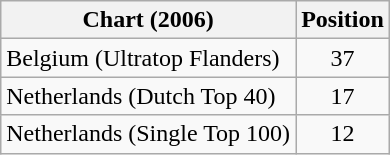<table class="wikitable sortable plainrowheaders">
<tr>
<th>Chart (2006)</th>
<th>Position</th>
</tr>
<tr>
<td>Belgium (Ultratop Flanders)</td>
<td style="text-align:center">37</td>
</tr>
<tr>
<td>Netherlands (Dutch Top 40)</td>
<td style="text-align:center">17</td>
</tr>
<tr>
<td>Netherlands (Single Top 100)</td>
<td style="text-align:center">12</td>
</tr>
</table>
